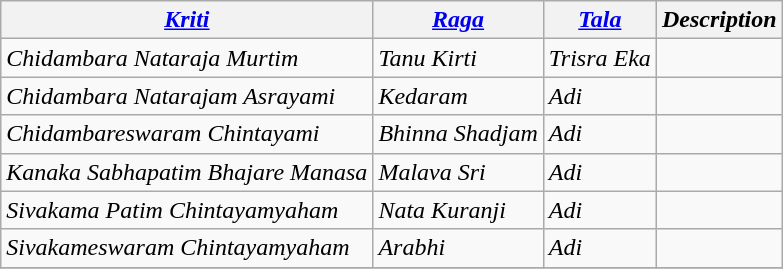<table class="wikitable">
<tr>
<th><em><a href='#'>Kriti</a></em></th>
<th><em><a href='#'>Raga</a></em></th>
<th><em><a href='#'>Tala</a></em></th>
<th><em>Description</em></th>
</tr>
<tr>
<td><em>Chidambara Nataraja Murtim</em></td>
<td><em>Tanu Kirti</em></td>
<td><em>Trisra Eka</em></td>
<td></td>
</tr>
<tr>
<td><em>Chidambara Natarajam Asrayami</em></td>
<td><em>Kedaram</em></td>
<td><em>Adi</em></td>
<td></td>
</tr>
<tr>
<td><em>Chidambareswaram Chintayami</em></td>
<td><em>Bhinna Shadjam</em></td>
<td><em>Adi</em></td>
<td></td>
</tr>
<tr>
<td><em>Kanaka Sabhapatim Bhajare Manasa</em></td>
<td><em>Malava Sri</em></td>
<td><em>Adi</em></td>
<td></td>
</tr>
<tr>
<td><em>Sivakama Patim Chintayamyaham</em></td>
<td><em>Nata Kuranji</em></td>
<td><em>Adi</em></td>
<td></td>
</tr>
<tr>
<td><em>Sivakameswaram Chintayamyaham</em></td>
<td><em>Arabhi</em></td>
<td><em>Adi</em></td>
<td></td>
</tr>
<tr>
</tr>
</table>
